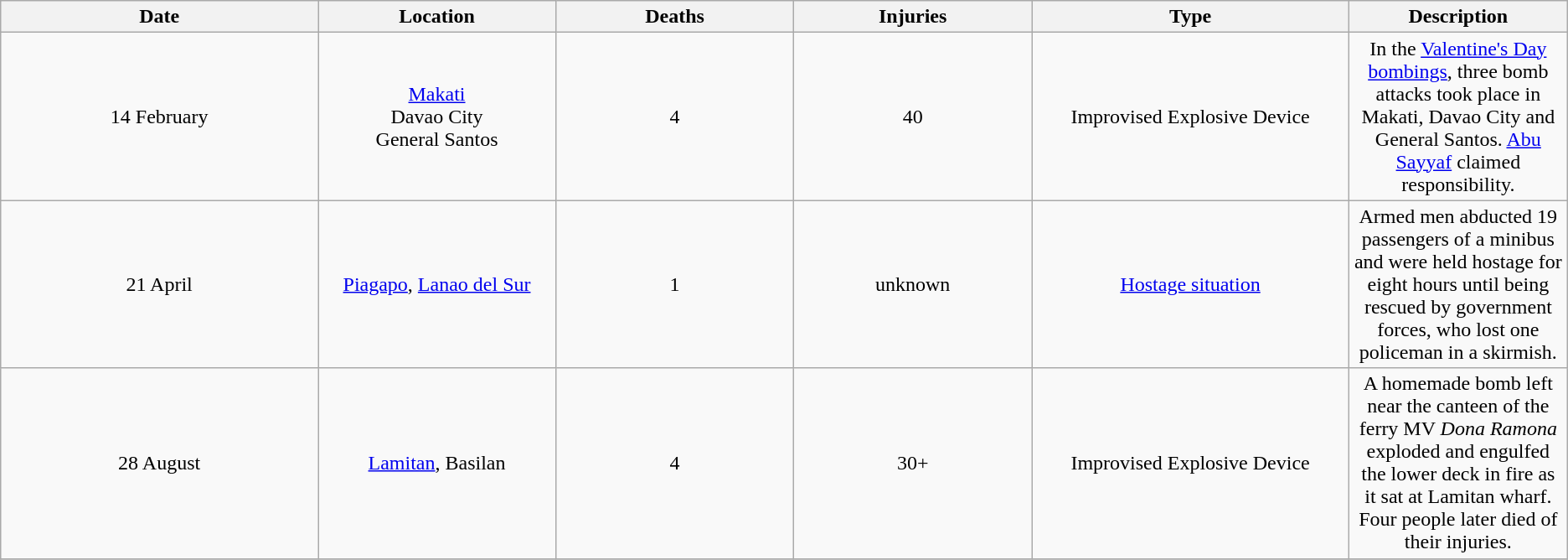<table class="wikitable sortable" style="text-align: center;">
<tr>
<th width="8%">Date</th>
<th width="6%">Location</th>
<th width="6%">Deaths</th>
<th width="6%">Injuries</th>
<th width="8%">Type</th>
<th width="4%">Description</th>
</tr>
<tr>
<td>14 February</td>
<td><a href='#'>Makati</a><br>Davao City<br>General Santos</td>
<td>4</td>
<td>40</td>
<td>Improvised Explosive Device</td>
<td>In the <a href='#'>Valentine's Day bombings</a>, three bomb attacks took place in Makati, Davao City and General Santos. <a href='#'>Abu Sayyaf</a> claimed responsibility.</td>
</tr>
<tr>
<td>21 April</td>
<td><a href='#'>Piagapo</a>, <a href='#'>Lanao del Sur</a></td>
<td>1</td>
<td>unknown</td>
<td><a href='#'>Hostage situation</a></td>
<td>Armed men abducted 19 passengers of a minibus and were held hostage for eight hours until being rescued by government forces, who lost one policeman in a skirmish.</td>
</tr>
<tr>
<td>28 August</td>
<td><a href='#'>Lamitan</a>, Basilan</td>
<td>4</td>
<td>30+</td>
<td>Improvised Explosive Device</td>
<td>A homemade bomb left near the canteen of the ferry MV <em>Dona Ramona</em> exploded and engulfed the lower deck in fire as it sat at Lamitan wharf. Four people later died of their injuries.</td>
</tr>
<tr>
</tr>
</table>
